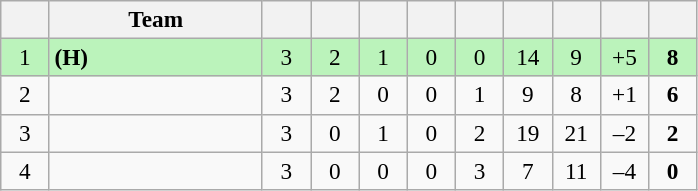<table class="wikitable" style="text-align: center; font-size: 97%;">
<tr>
<th width="25"></th>
<th width="135">Team</th>
<th width="25"></th>
<th width="25"></th>
<th width="25"></th>
<th width="25"></th>
<th width="25"></th>
<th width="25"></th>
<th width="25"></th>
<th width="25"></th>
<th width="25"></th>
</tr>
<tr style="background-color: #bbf3bb;">
<td>1</td>
<td align=left> <strong>(H)</strong></td>
<td>3</td>
<td>2</td>
<td>1</td>
<td>0</td>
<td>0</td>
<td>14</td>
<td>9</td>
<td>+5</td>
<td><strong>8</strong></td>
</tr>
<tr>
<td>2</td>
<td align=left></td>
<td>3</td>
<td>2</td>
<td>0</td>
<td>0</td>
<td>1</td>
<td>9</td>
<td>8</td>
<td>+1</td>
<td><strong>6</strong></td>
</tr>
<tr>
<td>3</td>
<td align=left></td>
<td>3</td>
<td>0</td>
<td>1</td>
<td>0</td>
<td>2</td>
<td>19</td>
<td>21</td>
<td>–2</td>
<td><strong>2</strong></td>
</tr>
<tr>
<td>4</td>
<td align=left></td>
<td>3</td>
<td>0</td>
<td>0</td>
<td>0</td>
<td>3</td>
<td>7</td>
<td>11</td>
<td>–4</td>
<td><strong>0</strong></td>
</tr>
</table>
